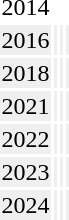<table>
<tr>
<td>2014</td>
<td></td>
<td></td>
<td></td>
</tr>
<tr bgcolor="#EFEFEF">
<td>2016</td>
<td></td>
<td></td>
<td></td>
</tr>
<tr bgcolor="#EFEFEF">
<td>2018</td>
<td></td>
<td></td>
<td></td>
</tr>
<tr bgcolor="#EFEFEF">
<td>2021</td>
<td></td>
<td></td>
<td></td>
</tr>
<tr bgcolor="#EFEFEF">
<td>2022</td>
<td></td>
<td></td>
<td></td>
</tr>
<tr bgcolor="#EFEFEF">
<td>2023</td>
<td></td>
<td></td>
<td></td>
</tr>
<tr bgcolor="#EFEFEF">
<td>2024</td>
<td></td>
<td></td>
<td></td>
</tr>
</table>
